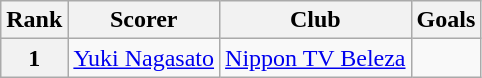<table class="wikitable">
<tr>
<th>Rank</th>
<th>Scorer</th>
<th>Club</th>
<th>Goals</th>
</tr>
<tr>
<th>1</th>
<td> <a href='#'>Yuki Nagasato</a></td>
<td><a href='#'>Nippon TV Beleza</a></td>
<td></td>
</tr>
</table>
